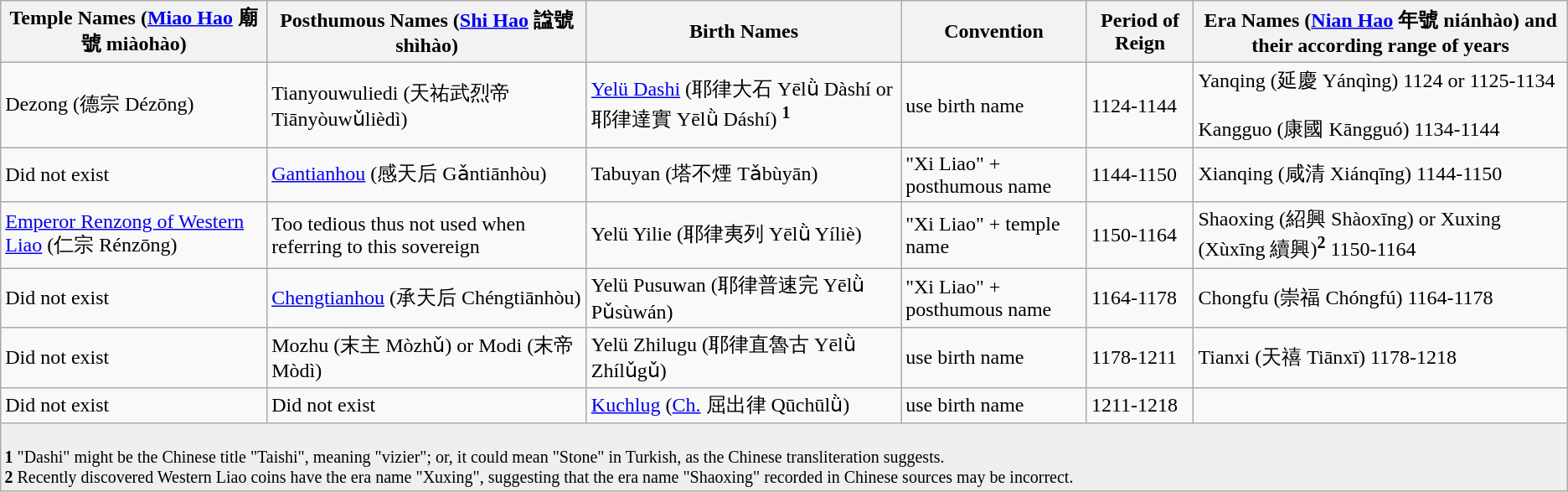<table class="wikitable">
<tr>
<th>Temple Names (<a href='#'>Miao Hao</a> 廟號 miàohào)</th>
<th>Posthumous Names (<a href='#'>Shi Hao</a> 諡號 shìhào)</th>
<th>Birth Names</th>
<th>Convention</th>
<th>Period of Reign</th>
<th>Era Names (<a href='#'>Nian Hao</a> 年號 niánhào) and their according range of years</th>
</tr>
<tr>
<td>Dezong (德宗 Dézōng)</td>
<td>Tianyouwuliedi (天祐武烈帝 Tiānyòuwǔlièdì)</td>
<td><a href='#'>Yelü Dashi</a> (耶律大石 Yēlǜ Dàshí or 耶律達實 Yēlǜ Dáshí) <sup><strong>1</strong></sup></td>
<td>use birth name</td>
<td>1124-1144</td>
<td>Yanqing (延慶 Yánqìng) 1124 or 1125-1134<br><br>Kangguo (康國 Kāngguó) 1134-1144<br></td>
</tr>
<tr>
<td>Did not exist</td>
<td><a href='#'>Gantianhou</a> (感天后 Gǎntiānhòu)</td>
<td>Tabuyan (塔不煙 Tǎbùyān)</td>
<td>"Xi Liao" + posthumous name</td>
<td>1144-1150</td>
<td>Xianqing (咸清 Xiánqīng) 1144-1150<br></td>
</tr>
<tr>
<td><a href='#'>Emperor Renzong of Western Liao</a> (仁宗 Rénzōng)</td>
<td>Too tedious thus not used when referring to this sovereign</td>
<td>Yelü Yilie (耶律夷列 Yēlǜ Yíliè)</td>
<td>"Xi Liao" + temple name</td>
<td>1150-1164</td>
<td>Shaoxing (紹興 Shàoxīng) or Xuxing (Xùxīng 續興)<sup><strong>2</strong></sup> 1150-1164<br></td>
</tr>
<tr>
<td>Did not exist</td>
<td><a href='#'>Chengtianhou</a> (承天后 Chéngtiānhòu)</td>
<td>Yelü Pusuwan (耶律普速完 Yēlǜ Pǔsùwán)</td>
<td>"Xi Liao" + posthumous name</td>
<td>1164-1178</td>
<td>Chongfu (崇福 Chóngfú) 1164-1178<br></td>
</tr>
<tr>
<td>Did not exist</td>
<td>Mozhu (末主 Mòzhǔ) or Modi (末帝 Mòdì)</td>
<td>Yelü Zhilugu (耶律直魯古 Yēlǜ Zhílǔgǔ)</td>
<td>use birth name</td>
<td>1178-1211</td>
<td>Tianxi (天禧 Tiānxī) 1178-1218<br></td>
</tr>
<tr>
<td>Did not exist</td>
<td>Did not exist</td>
<td><a href='#'>Kuchlug</a> (<a href='#'>Ch.</a> 屈出律 Qūchūlǜ)</td>
<td>use birth name</td>
<td>1211-1218</td>
<td></td>
</tr>
<tr style="background:#efefef;">
<td colspan=6 style="font-size:smaller"><br><strong>1</strong> "Dashi" might be the Chinese title "Taishi", meaning "vizier"; or, it could mean "Stone" in Turkish, as the Chinese transliteration suggests.<br>
<strong>2</strong> Recently discovered Western Liao coins have the era name "Xuxing", suggesting that the era name "Shaoxing" recorded in Chinese sources may be incorrect.</td>
</tr>
</table>
